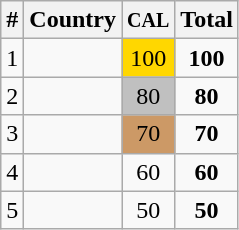<table class="wikitable sortable" style="text-align:center;">
<tr>
<th>#</th>
<th>Country</th>
<th><small>CAL</small></th>
<th>Total</th>
</tr>
<tr>
<td>1</td>
<td align=left></td>
<td bgcolor=gold>100</td>
<td><strong>100</strong></td>
</tr>
<tr>
<td>2</td>
<td align=left></td>
<td bgcolor=silver>80</td>
<td><strong>80</strong></td>
</tr>
<tr>
<td>3</td>
<td align=left></td>
<td bgcolor=cc9966>70</td>
<td><strong>70</strong></td>
</tr>
<tr>
<td>4</td>
<td align=left></td>
<td>60</td>
<td><strong>60</strong></td>
</tr>
<tr>
<td>5</td>
<td align=left></td>
<td>50</td>
<td><strong>50</strong></td>
</tr>
</table>
